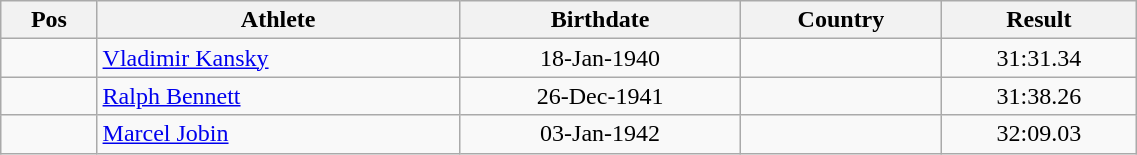<table class="wikitable"  style="text-align:center; width:60%;">
<tr>
<th>Pos</th>
<th>Athlete</th>
<th>Birthdate</th>
<th>Country</th>
<th>Result</th>
</tr>
<tr>
<td align=center></td>
<td align=left><a href='#'>Vladimir Kansky</a></td>
<td>18-Jan-1940</td>
<td align=left></td>
<td>31:31.34</td>
</tr>
<tr>
<td align=center></td>
<td align=left><a href='#'>Ralph Bennett</a></td>
<td>26-Dec-1941</td>
<td align=left></td>
<td>31:38.26</td>
</tr>
<tr>
<td align=center></td>
<td align=left><a href='#'>Marcel Jobin</a></td>
<td>03-Jan-1942</td>
<td align=left></td>
<td>32:09.03</td>
</tr>
</table>
